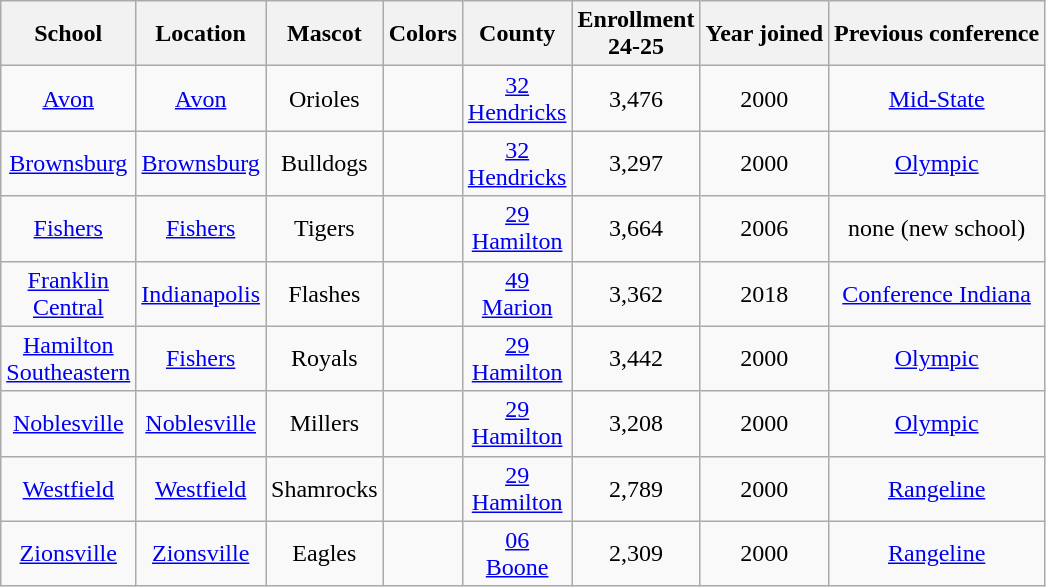<table class="wikitable" style="text-align:center;">
<tr>
<th>School</th>
<th>Location</th>
<th>Mascot</th>
<th>Colors</th>
<th>County</th>
<th>Enrollment <br> 24-25</th>
<th>Year joined</th>
<th>Previous conference</th>
</tr>
<tr>
<td><a href='#'>Avon</a></td>
<td><a href='#'>Avon</a></td>
<td>Orioles</td>
<td> </td>
<td><a href='#'>32 <br> Hendricks</a></td>
<td>3,476</td>
<td>2000</td>
<td><a href='#'>Mid-State</a></td>
</tr>
<tr>
<td><a href='#'>Brownsburg</a></td>
<td><a href='#'>Brownsburg</a></td>
<td>Bulldogs</td>
<td> </td>
<td><a href='#'>32 <br> Hendricks</a></td>
<td>3,297</td>
<td>2000</td>
<td><a href='#'>Olympic</a></td>
</tr>
<tr>
<td><a href='#'>Fishers</a></td>
<td><a href='#'>Fishers</a></td>
<td>Tigers</td>
<td>  </td>
<td><a href='#'>29 <br> Hamilton</a></td>
<td>3,664</td>
<td>2006</td>
<td>none (new school)</td>
</tr>
<tr>
<td><a href='#'>Franklin <br> Central</a></td>
<td><a href='#'>Indianapolis</a></td>
<td>Flashes</td>
<td>  </td>
<td><a href='#'>49 <br> Marion</a></td>
<td>3,362</td>
<td>2018</td>
<td><a href='#'>Conference Indiana</a></td>
</tr>
<tr>
<td><a href='#'>Hamilton <br> Southeastern</a></td>
<td><a href='#'>Fishers</a></td>
<td>Royals</td>
<td>  <br> </td>
<td><a href='#'>29 <br> Hamilton</a></td>
<td>3,442</td>
<td>2000</td>
<td><a href='#'>Olympic</a></td>
</tr>
<tr>
<td><a href='#'>Noblesville</a></td>
<td><a href='#'>Noblesville</a></td>
<td>Millers</td>
<td> </td>
<td><a href='#'>29 <br> Hamilton</a></td>
<td>3,208</td>
<td>2000</td>
<td><a href='#'>Olympic</a></td>
</tr>
<tr>
<td><a href='#'>Westfield</a></td>
<td><a href='#'>Westfield</a></td>
<td>Shamrocks</td>
<td>  </td>
<td><a href='#'>29 <br> Hamilton</a></td>
<td>2,789</td>
<td>2000</td>
<td><a href='#'>Rangeline</a></td>
</tr>
<tr>
<td><a href='#'>Zionsville</a></td>
<td><a href='#'>Zionsville</a></td>
<td>Eagles</td>
<td> </td>
<td><a href='#'>06 <br> Boone</a></td>
<td>2,309</td>
<td>2000</td>
<td><a href='#'>Rangeline</a></td>
</tr>
</table>
